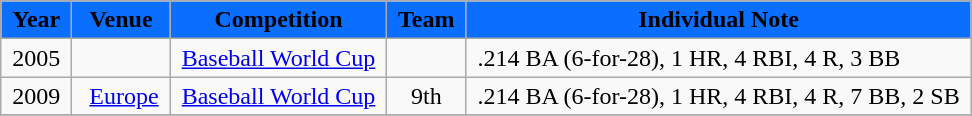<table class="wikitable">
<tr>
<th style="background:#0A6EFF"><span>Year</span></th>
<th style="background:#0A6EFF"><span>Venue</span></th>
<th style="background:#0A6EFF"><span>Competition</span></th>
<th style="background:#0A6EFF"><span> Team </span></th>
<th style="background:#0A6EFF"><span>Individual Note</span></th>
</tr>
<tr>
<td> 2005 </td>
<td>  </td>
<td> <a href='#'>Baseball World Cup</a> </td>
<td style="text-align:center"></td>
<td> .214 BA (6-for-28), 1 HR, 4 RBI, 4 R, 3 BB</td>
</tr>
<tr>
<td> 2009 </td>
<td>  <a href='#'>Europe</a> </td>
<td> <a href='#'>Baseball World Cup</a> </td>
<td style="text-align:center">9th</td>
<td> .214 BA (6-for-28), 1 HR, 4 RBI, 4 R, 7 BB, 2 SB </td>
</tr>
<tr>
</tr>
</table>
